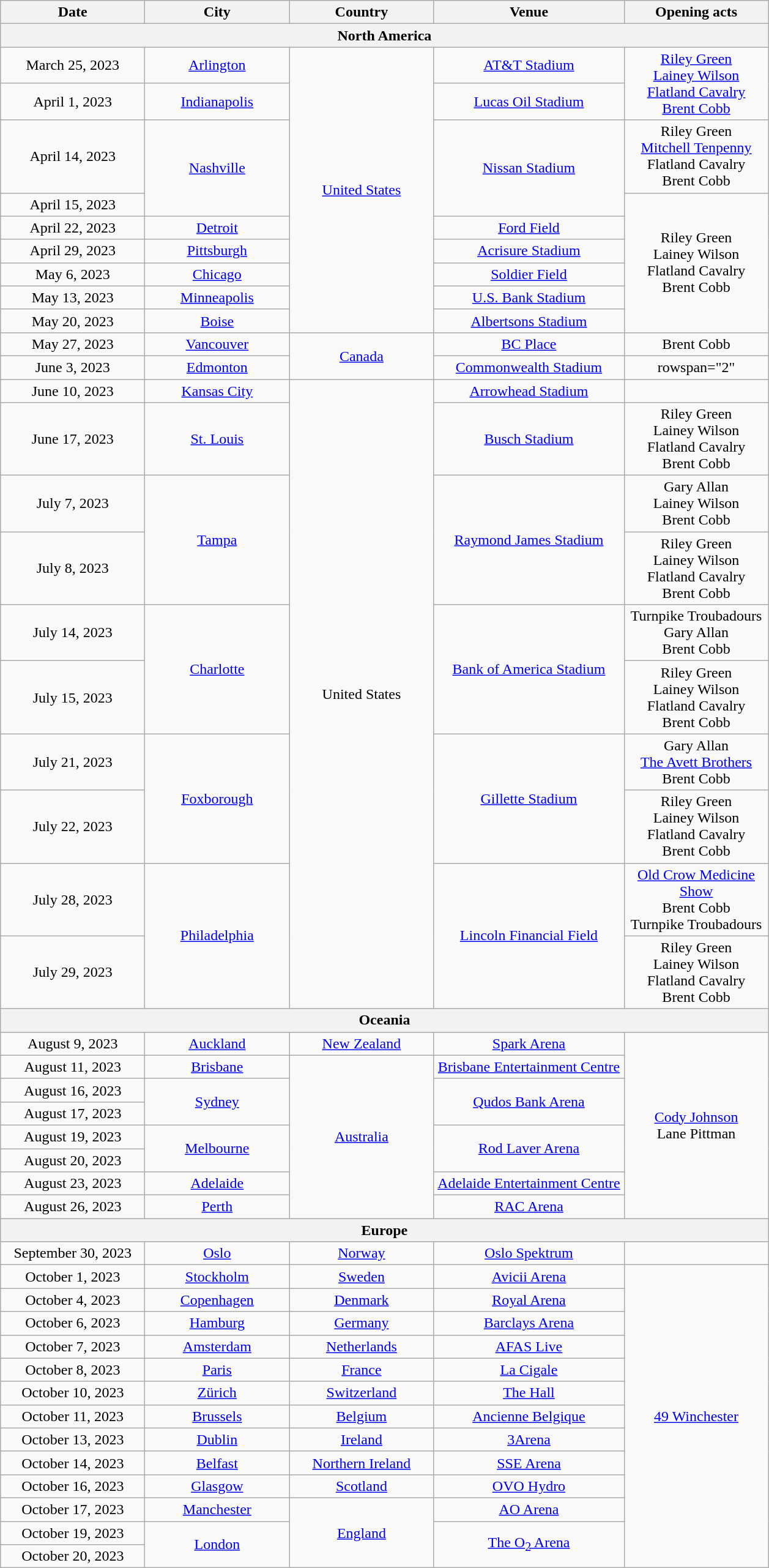<table class="wikitable" style="text-align:center">
<tr ">
<th style="width:150px;">Date</th>
<th style="width:150px;">City</th>
<th style="width:150px;">Country</th>
<th style="width:200px;">Venue</th>
<th style="width:150px;">Opening acts</th>
</tr>
<tr>
<th colspan="5">North America</th>
</tr>
<tr>
<td>March 25, 2023</td>
<td><a href='#'>Arlington</a></td>
<td rowspan="9"><a href='#'>United States</a></td>
<td><a href='#'>AT&T Stadium</a></td>
<td rowspan="2"><a href='#'>Riley Green</a><br><a href='#'>Lainey Wilson</a><br><a href='#'>Flatland Cavalry</a><br><a href='#'>Brent Cobb</a></td>
</tr>
<tr>
<td>April 1, 2023</td>
<td><a href='#'>Indianapolis</a></td>
<td><a href='#'>Lucas Oil Stadium</a></td>
</tr>
<tr>
<td>April 14, 2023</td>
<td rowspan="2"><a href='#'>Nashville</a></td>
<td rowspan="2"><a href='#'>Nissan Stadium</a></td>
<td>Riley Green<br><a href='#'>Mitchell Tenpenny</a><br>Flatland Cavalry<br>Brent Cobb</td>
</tr>
<tr>
<td>April 15, 2023</td>
<td rowspan="6">Riley Green<br>Lainey Wilson<br>Flatland Cavalry<br>Brent Cobb</td>
</tr>
<tr>
<td>April 22, 2023</td>
<td><a href='#'>Detroit</a></td>
<td><a href='#'>Ford Field</a></td>
</tr>
<tr>
<td>April 29, 2023</td>
<td><a href='#'>Pittsburgh</a></td>
<td><a href='#'>Acrisure Stadium</a></td>
</tr>
<tr>
<td>May 6, 2023</td>
<td><a href='#'>Chicago</a></td>
<td><a href='#'>Soldier Field</a></td>
</tr>
<tr>
<td>May 13, 2023</td>
<td><a href='#'>Minneapolis</a></td>
<td><a href='#'>U.S. Bank Stadium</a></td>
</tr>
<tr>
<td>May 20, 2023</td>
<td><a href='#'>Boise</a></td>
<td><a href='#'>Albertsons Stadium</a></td>
</tr>
<tr>
<td>May 27, 2023</td>
<td><a href='#'>Vancouver</a></td>
<td rowspan="2"><a href='#'>Canada</a></td>
<td><a href='#'>BC Place</a></td>
<td>Brent Cobb</td>
</tr>
<tr>
<td>June 3, 2023</td>
<td><a href='#'>Edmonton</a></td>
<td><a href='#'>Commonwealth Stadium</a></td>
<td>rowspan="2" </td>
</tr>
<tr>
<td>June 10, 2023</td>
<td><a href='#'>Kansas City</a></td>
<td rowspan="10">United States</td>
<td><a href='#'>Arrowhead Stadium</a></td>
</tr>
<tr>
<td>June 17, 2023</td>
<td><a href='#'>St. Louis</a></td>
<td><a href='#'>Busch Stadium</a></td>
<td>Riley Green<br>Lainey Wilson<br>Flatland Cavalry<br>Brent Cobb</td>
</tr>
<tr>
<td>July 7, 2023</td>
<td rowspan="2"><a href='#'>Tampa</a></td>
<td rowspan="2"><a href='#'>Raymond James Stadium</a></td>
<td>Gary Allan<br>Lainey Wilson<br>Brent Cobb</td>
</tr>
<tr>
<td>July 8, 2023</td>
<td>Riley Green<br>Lainey Wilson<br>Flatland Cavalry<br>Brent Cobb</td>
</tr>
<tr>
<td>July 14, 2023</td>
<td rowspan="2"><a href='#'>Charlotte</a></td>
<td rowspan="2"><a href='#'>Bank of America Stadium</a></td>
<td>Turnpike Troubadours<br>Gary Allan<br>Brent Cobb</td>
</tr>
<tr>
<td>July 15, 2023</td>
<td>Riley Green<br>Lainey Wilson<br>Flatland Cavalry<br>Brent Cobb</td>
</tr>
<tr>
<td>July 21, 2023</td>
<td rowspan="2"><a href='#'>Foxborough</a></td>
<td rowspan="2"><a href='#'>Gillette Stadium</a></td>
<td>Gary Allan<br><a href='#'>The Avett Brothers</a><br>Brent Cobb</td>
</tr>
<tr>
<td>July 22, 2023</td>
<td>Riley Green<br>Lainey Wilson<br>Flatland Cavalry<br>Brent Cobb</td>
</tr>
<tr>
<td>July 28, 2023</td>
<td rowspan="2"><a href='#'>Philadelphia</a></td>
<td rowspan="2"><a href='#'>Lincoln Financial Field</a></td>
<td><a href='#'>Old Crow Medicine Show</a><br>Brent Cobb<br>Turnpike Troubadours</td>
</tr>
<tr>
<td>July 29, 2023</td>
<td>Riley Green<br>Lainey Wilson<br>Flatland Cavalry<br>Brent Cobb</td>
</tr>
<tr>
<th colspan="5">Oceania</th>
</tr>
<tr>
<td>August 9, 2023</td>
<td><a href='#'>Auckland</a></td>
<td><a href='#'>New Zealand</a></td>
<td><a href='#'>Spark Arena</a></td>
<td rowspan="8"><a href='#'>Cody Johnson</a><br>Lane Pittman</td>
</tr>
<tr>
<td>August 11, 2023</td>
<td><a href='#'>Brisbane</a></td>
<td rowspan="7"><a href='#'>Australia</a></td>
<td><a href='#'>Brisbane Entertainment Centre</a></td>
</tr>
<tr>
<td>August 16, 2023</td>
<td rowspan="2"><a href='#'>Sydney</a></td>
<td rowspan="2"><a href='#'>Qudos Bank Arena</a></td>
</tr>
<tr>
<td>August 17, 2023</td>
</tr>
<tr>
<td>August 19, 2023</td>
<td rowspan="2"><a href='#'>Melbourne</a></td>
<td rowspan="2"><a href='#'>Rod Laver Arena</a></td>
</tr>
<tr>
<td>August 20, 2023</td>
</tr>
<tr>
<td>August 23, 2023</td>
<td><a href='#'>Adelaide</a></td>
<td><a href='#'>Adelaide Entertainment Centre</a></td>
</tr>
<tr>
<td>August 26, 2023</td>
<td><a href='#'>Perth</a></td>
<td><a href='#'>RAC Arena</a></td>
</tr>
<tr>
<th colspan="5">Europe</th>
</tr>
<tr>
<td>September 30, 2023</td>
<td><a href='#'>Oslo</a></td>
<td><a href='#'>Norway</a></td>
<td><a href='#'>Oslo Spektrum</a></td>
<td></td>
</tr>
<tr>
<td>October 1, 2023</td>
<td><a href='#'>Stockholm</a></td>
<td><a href='#'>Sweden</a></td>
<td><a href='#'>Avicii Arena</a></td>
<td rowspan=13><a href='#'>49 Winchester</a></td>
</tr>
<tr>
<td>October 4, 2023</td>
<td><a href='#'>Copenhagen</a></td>
<td><a href='#'>Denmark</a></td>
<td><a href='#'>Royal Arena</a></td>
</tr>
<tr>
<td>October 6, 2023</td>
<td><a href='#'>Hamburg</a></td>
<td><a href='#'>Germany</a></td>
<td><a href='#'>Barclays Arena</a></td>
</tr>
<tr>
<td>October 7, 2023</td>
<td><a href='#'>Amsterdam</a></td>
<td><a href='#'>Netherlands</a></td>
<td><a href='#'>AFAS Live</a></td>
</tr>
<tr>
<td>October 8, 2023</td>
<td><a href='#'>Paris</a></td>
<td><a href='#'>France</a></td>
<td><a href='#'>La Cigale</a></td>
</tr>
<tr>
<td>October 10, 2023</td>
<td><a href='#'>Zürich</a></td>
<td><a href='#'>Switzerland</a></td>
<td><a href='#'>The Hall</a></td>
</tr>
<tr>
<td>October 11, 2023</td>
<td><a href='#'>Brussels</a></td>
<td><a href='#'>Belgium</a></td>
<td><a href='#'>Ancienne Belgique</a></td>
</tr>
<tr>
<td>October 13, 2023</td>
<td><a href='#'>Dublin</a></td>
<td><a href='#'>Ireland</a></td>
<td><a href='#'>3Arena</a></td>
</tr>
<tr>
<td>October 14, 2023</td>
<td><a href='#'>Belfast</a></td>
<td><a href='#'>Northern Ireland</a></td>
<td><a href='#'>SSE Arena</a></td>
</tr>
<tr>
<td>October 16, 2023</td>
<td><a href='#'>Glasgow</a></td>
<td><a href='#'>Scotland</a></td>
<td><a href='#'>OVO Hydro</a></td>
</tr>
<tr>
<td>October 17, 2023</td>
<td><a href='#'>Manchester</a></td>
<td rowspan="3"><a href='#'>England</a></td>
<td><a href='#'>AO Arena</a></td>
</tr>
<tr>
<td>October 19, 2023</td>
<td rowspan="2"><a href='#'>London</a></td>
<td rowspan="2"><a href='#'>The O<sub>2</sub> Arena</a></td>
</tr>
<tr>
<td>October 20, 2023</td>
</tr>
</table>
